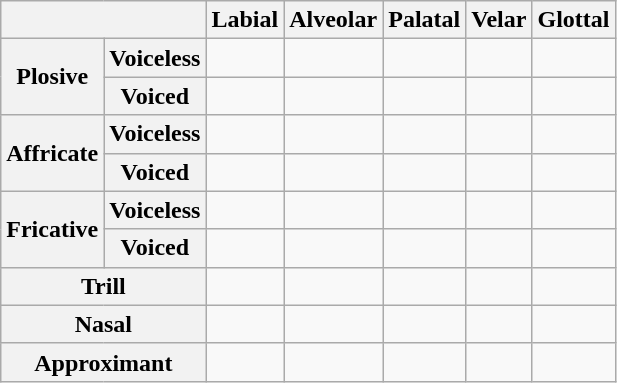<table class="wikitable" style="text-align:center">
<tr>
<th colspan=2></th>
<th>Labial</th>
<th>Alveolar</th>
<th>Palatal</th>
<th>Velar</th>
<th>Glottal</th>
</tr>
<tr>
<th rowspan=2>Plosive</th>
<th>Voiceless</th>
<td></td>
<td> </td>
<td></td>
<td></td>
<td></td>
</tr>
<tr>
<th>Voiced</th>
<td></td>
<td></td>
<td></td>
<td></td>
<td></td>
</tr>
<tr>
<th rowspan=2>Affricate</th>
<th>Voiceless</th>
<td></td>
<td></td>
<td></td>
<td></td>
<td></td>
</tr>
<tr>
<th>Voiced</th>
<td></td>
<td></td>
<td></td>
<td></td>
<td></td>
</tr>
<tr>
<th rowspan=2>Fricative</th>
<th>Voiceless</th>
<td></td>
<td></td>
<td></td>
<td></td>
<td></td>
</tr>
<tr>
<th>Voiced</th>
<td> </td>
<td></td>
<td></td>
<td></td>
<td></td>
</tr>
<tr>
<th colspan=2>Trill</th>
<td></td>
<td></td>
<td></td>
<td></td>
<td></td>
</tr>
<tr>
<th colspan=2>Nasal</th>
<td></td>
<td></td>
<td></td>
<td></td>
<td></td>
</tr>
<tr>
<th colspan=2>Approximant</th>
<td></td>
<td></td>
<td></td>
<td></td>
<td></td>
</tr>
</table>
